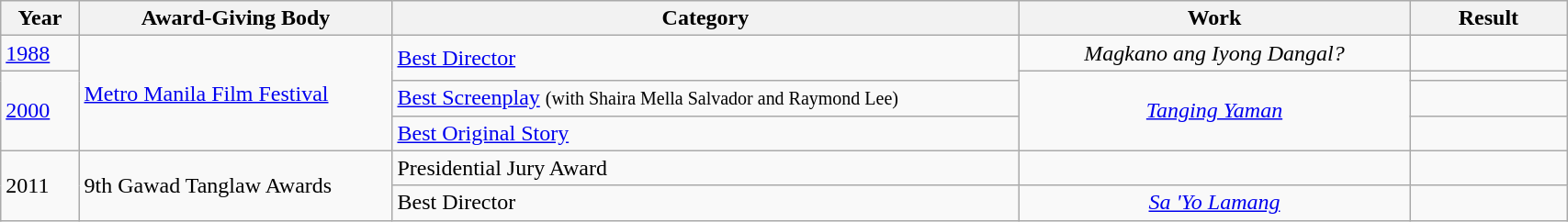<table | width="90%" class="wikitable sortable">
<tr>
<th style="width:5%;">Year</th>
<th style="width:20%;">Award-Giving Body</th>
<th style="width:40%;">Category</th>
<th style="width:25%;">Work</th>
<th style="width:10%;">Result</th>
</tr>
<tr>
<td><a href='#'>1988</a></td>
<td rowspan="4" style="text-align:left;"><a href='#'>Metro Manila Film Festival</a></td>
<td style="text-align:left;" rowspan="2"><a href='#'>Best Director</a></td>
<td style="text-align:center;"><em>Magkano ang Iyong Dangal?</em></td>
<td></td>
</tr>
<tr>
<td rowspan="3"><a href='#'>2000</a></td>
<td style="text-align:center;" rowspan="3"><em><a href='#'>Tanging Yaman</a></em></td>
<td></td>
</tr>
<tr>
<td><a href='#'>Best Screenplay</a> <small>(with Shaira Mella Salvador and Raymond Lee)</small></td>
<td></td>
</tr>
<tr>
<td><a href='#'>Best Original Story</a></td>
<td></td>
</tr>
<tr>
<td rowspan=2>2011</td>
<td rowspan=2>9th Gawad Tanglaw Awards</td>
<td>Presidential Jury Award</td>
<td></td>
<td></td>
</tr>
<tr>
<td>Best Director</td>
<td style="text-align:center;"><em><a href='#'>Sa 'Yo Lamang</a></em></td>
<td></td>
</tr>
</table>
